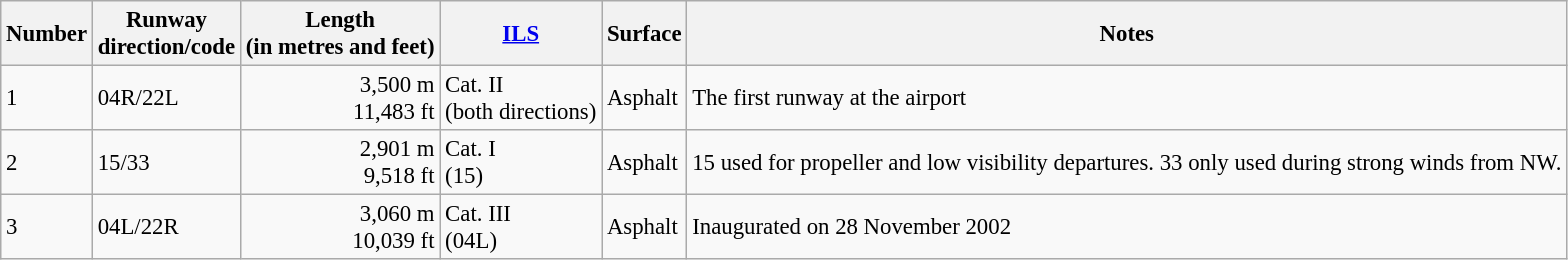<table class="wikitable" style="font-size:95%">
<tr>
<th>Number</th>
<th>Runway<br>direction/code</th>
<th>Length<br>(in metres and feet)</th>
<th><a href='#'>ILS</a></th>
<th>Surface</th>
<th>Notes</th>
</tr>
<tr>
<td>1</td>
<td>04R/22L</td>
<td style="text-align:right;">3,500 m<br>11,483 ft</td>
<td>Cat. II<br>(both directions)</td>
<td>Asphalt</td>
<td>The first runway at the airport</td>
</tr>
<tr>
<td>2</td>
<td>15/33</td>
<td style="text-align:right;">2,901 m<br>9,518 ft</td>
<td>Cat. I<br>(15)</td>
<td>Asphalt</td>
<td>15 used for propeller and low visibility departures. 33 only used during strong winds from NW.</td>
</tr>
<tr>
<td>3</td>
<td>04L/22R</td>
<td style="text-align:right;">3,060 m<br>10,039 ft</td>
<td>Cat. III<br>(04L)</td>
<td>Asphalt</td>
<td>Inaugurated on 28 November 2002</td>
</tr>
</table>
